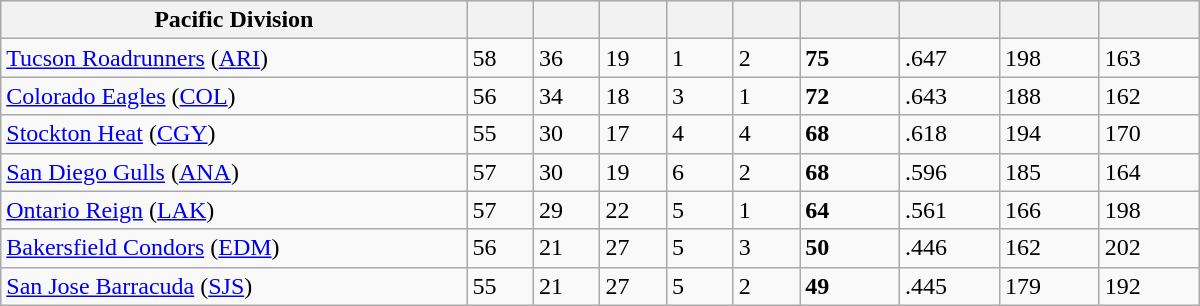<table class="wikitable" style="width:50em">
<tr bgcolor="#DDDDFF">
<th width="35%">Pacific Division</th>
<th width="5%"></th>
<th width="5%"></th>
<th width="5%"></th>
<th width="5%"></th>
<th width="5%"></th>
<th width="7.5%"></th>
<th width="7.5%"></th>
<th width="7.5%"></th>
<th width="7.5%"></th>
</tr>
<tr bgcolor=>
<td><a href='#'>Tucson Roadrunners</a> (<a href='#'>ARI</a>)</td>
<td>58</td>
<td>36</td>
<td>19</td>
<td>1</td>
<td>2</td>
<td><strong>75</strong></td>
<td>.647</td>
<td>198</td>
<td>163</td>
</tr>
<tr bgcolor=>
<td><a href='#'>Colorado Eagles</a> (<a href='#'>COL</a>)</td>
<td>56</td>
<td>34</td>
<td>18</td>
<td>3</td>
<td>1</td>
<td><strong>72</strong></td>
<td>.643</td>
<td>188</td>
<td>162</td>
</tr>
<tr bgcolor=>
<td><a href='#'>Stockton Heat</a> (<a href='#'>CGY</a>)</td>
<td>55</td>
<td>30</td>
<td>17</td>
<td>4</td>
<td>4</td>
<td><strong>68</strong></td>
<td>.618</td>
<td>194</td>
<td>170</td>
</tr>
<tr bgcolor=>
<td><a href='#'>San Diego Gulls</a> (<a href='#'>ANA</a>)</td>
<td>57</td>
<td>30</td>
<td>19</td>
<td>6</td>
<td>2</td>
<td><strong>68</strong></td>
<td>.596</td>
<td>185</td>
<td>164</td>
</tr>
<tr bgcolor=>
<td><a href='#'>Ontario Reign</a> (<a href='#'>LAK</a>)</td>
<td>57</td>
<td>29</td>
<td>22</td>
<td>5</td>
<td>1</td>
<td><strong>64</strong></td>
<td>.561</td>
<td>166</td>
<td>198</td>
</tr>
<tr bgcolor=>
<td><a href='#'>Bakersfield Condors</a> (<a href='#'>EDM</a>)</td>
<td>56</td>
<td>21</td>
<td>27</td>
<td>5</td>
<td>3</td>
<td><strong>50</strong></td>
<td>.446</td>
<td>162</td>
<td>202</td>
</tr>
<tr bgcolor=>
<td><a href='#'>San Jose Barracuda</a> (<a href='#'>SJS</a>)</td>
<td>55</td>
<td>21</td>
<td>27</td>
<td>5</td>
<td>2</td>
<td><strong>49</strong></td>
<td>.445</td>
<td>179</td>
<td>192</td>
</tr>
</table>
